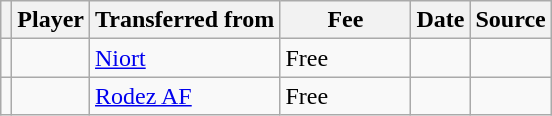<table class="wikitable plainrowheaders sortable">
<tr>
<th></th>
<th scope="col">Player</th>
<th>Transferred from</th>
<th style="width: 80px;">Fee</th>
<th scope="col">Date</th>
<th scope="col">Source</th>
</tr>
<tr>
<td align="center"></td>
<td> </td>
<td> <a href='#'>Niort</a></td>
<td>Free</td>
<td></td>
<td></td>
</tr>
<tr>
<td align="center"></td>
<td> </td>
<td> <a href='#'>Rodez AF</a></td>
<td>Free</td>
<td></td>
<td></td>
</tr>
</table>
